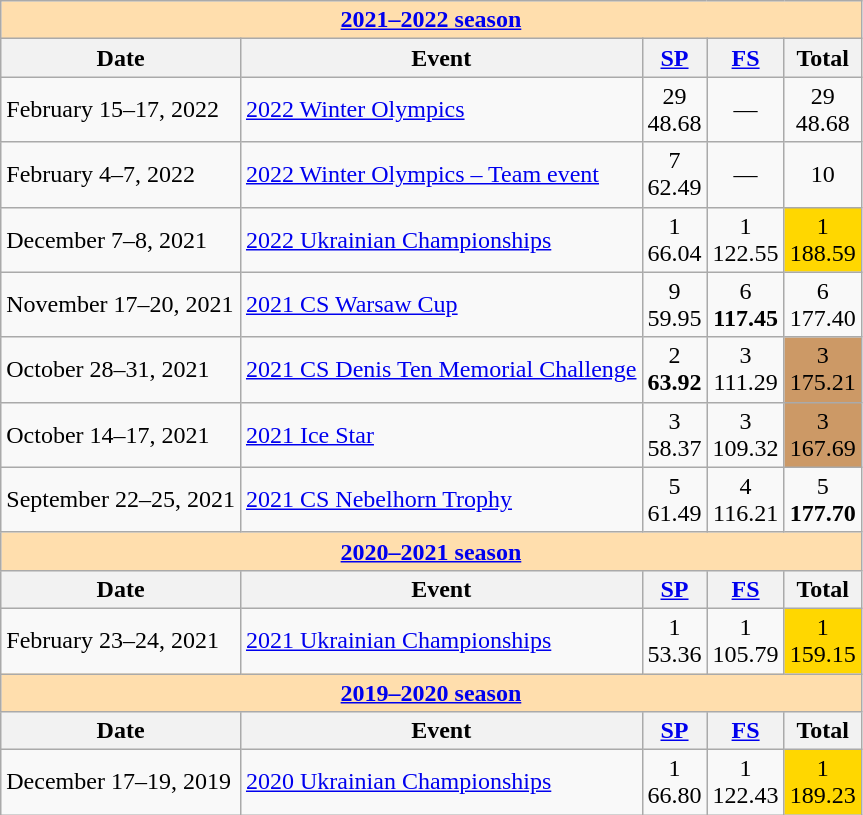<table class="wikitable">
<tr>
<td style="background-color: #ffdead; " colspan=5 align=center><a href='#'><strong>2021–2022 season</strong></a></td>
</tr>
<tr>
<th>Date</th>
<th>Event</th>
<th><a href='#'>SP</a></th>
<th><a href='#'>FS</a></th>
<th>Total</th>
</tr>
<tr>
<td>February 15–17, 2022</td>
<td><a href='#'>2022 Winter Olympics</a></td>
<td align=center>29 <br> 48.68</td>
<td align=center>—</td>
<td align=center>29 <br> 48.68</td>
</tr>
<tr>
<td>February 4–7, 2022</td>
<td><a href='#'>2022 Winter Olympics – Team event</a></td>
<td align=center>7 <br> 62.49</td>
<td align=center>—</td>
<td align=center>10</td>
</tr>
<tr>
<td>December 7–8, 2021</td>
<td><a href='#'>2022 Ukrainian Championships</a></td>
<td align=center>1 <br> 66.04</td>
<td align=center>1 <br> 122.55</td>
<td align=center bgcolor=gold>1 <br> 188.59</td>
</tr>
<tr>
<td>November 17–20, 2021</td>
<td><a href='#'>2021 CS Warsaw Cup</a></td>
<td align=center>9 <br> 59.95</td>
<td align=center>6 <br> <strong>117.45</strong></td>
<td align=center>6 <br> 177.40</td>
</tr>
<tr>
<td>October 28–31, 2021</td>
<td><a href='#'>2021 CS Denis Ten Memorial Challenge</a></td>
<td align=center>2 <br> <strong>63.92</strong></td>
<td align=center>3 <br> 111.29</td>
<td align=center bgcolor=cc9966>3 <br> 175.21</td>
</tr>
<tr>
<td>October 14–17, 2021</td>
<td><a href='#'>2021 Ice Star</a></td>
<td align=center>3 <br> 58.37</td>
<td align=center>3 <br> 109.32</td>
<td align=center bgcolor=cc9966>3 <br> 167.69</td>
</tr>
<tr>
<td>September 22–25, 2021</td>
<td><a href='#'>2021 CS Nebelhorn Trophy</a></td>
<td align=center>5 <br> 61.49</td>
<td align=center>4 <br> 116.21</td>
<td align=center>5 <br> <strong>177.70</strong></td>
</tr>
<tr>
<td style="background-color: #ffdead; " colspan=5 align=center><a href='#'><strong>2020–2021 season</strong></a></td>
</tr>
<tr>
<th>Date</th>
<th>Event</th>
<th><a href='#'>SP</a></th>
<th><a href='#'>FS</a></th>
<th>Total</th>
</tr>
<tr>
<td>February 23–24, 2021</td>
<td><a href='#'>2021 Ukrainian Championships</a></td>
<td align=center>1 <br> 53.36</td>
<td align=center>1 <br> 105.79</td>
<td align=center bgcolor=gold>1 <br> 159.15</td>
</tr>
<tr>
<td style="background-color: #ffdead; " colspan=5 align=center><a href='#'><strong>2019–2020 season</strong></a></td>
</tr>
<tr>
<th>Date</th>
<th>Event</th>
<th><a href='#'>SP</a></th>
<th><a href='#'>FS</a></th>
<th>Total</th>
</tr>
<tr>
<td>December 17–19, 2019</td>
<td><a href='#'>2020 Ukrainian Championships</a></td>
<td align=center>1 <br> 66.80</td>
<td align=center>1 <br> 122.43</td>
<td align=center bgcolor=gold>1 <br> 189.23</td>
</tr>
</table>
